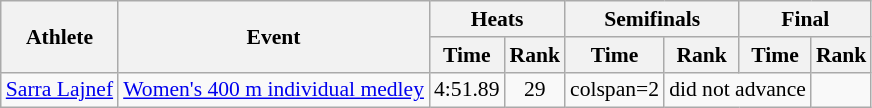<table class=wikitable style="font-size:90%">
<tr>
<th rowspan="2">Athlete</th>
<th rowspan="2">Event</th>
<th colspan="2">Heats</th>
<th colspan="2">Semifinals</th>
<th colspan="2">Final</th>
</tr>
<tr>
<th>Time</th>
<th>Rank</th>
<th>Time</th>
<th>Rank</th>
<th>Time</th>
<th>Rank</th>
</tr>
<tr>
<td rowspan="1"><a href='#'>Sarra Lajnef</a></td>
<td><a href='#'>Women's 400 m individual medley</a></td>
<td align=center>4:51.89</td>
<td align=center>29</td>
<td>colspan=2 </td>
<td align=center colspan=2>did not advance</td>
</tr>
</table>
